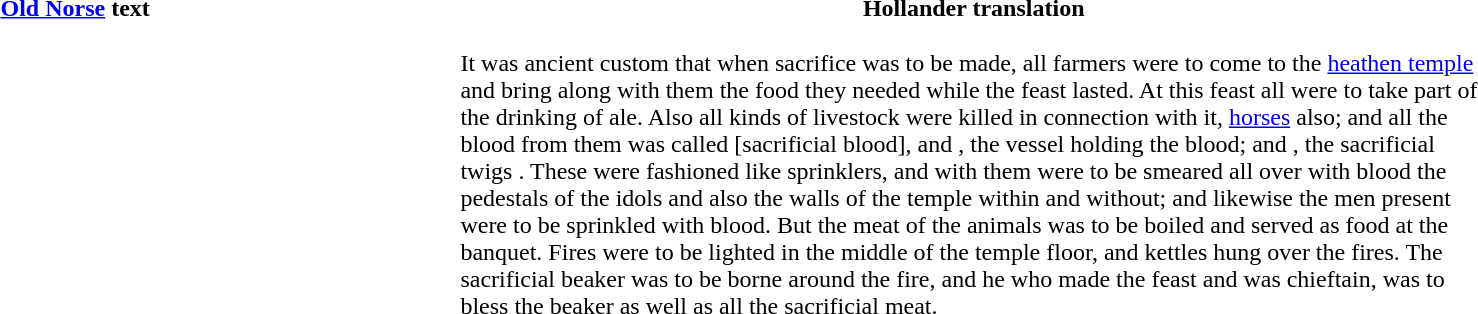<table width="100%" style="padding-left: 2em; padding-right: 2em;">
<tr>
<th width="40%"><a href='#'>Old Norse</a> text</th>
<th width="60%">Hollander translation</th>
</tr>
<tr>
<td style="vertical-align:top; padding:1em;"></td>
<td style="vertical-align:top; padding:1em;">It was ancient custom that when sacrifice was to be made, all farmers were to come to the <a href='#'>heathen temple</a> and bring along with them the food they needed while the feast lasted. At this feast all were to take part of the drinking of ale. Also all kinds of livestock were killed in connection with it, <a href='#'>horses</a> also; and all the blood from them was called <em></em> [sacrificial blood], and <em></em>, the vessel holding the blood; and <em></em>, the sacrificial twigs . These were fashioned like sprinklers, and with them were to be smeared all over with blood the pedestals of the idols and also the walls of the temple within and without; and likewise the men present were to be sprinkled with blood. But the meat of the animals was to be boiled and served as food at the banquet. Fires were to be lighted in the middle of the temple floor, and kettles hung over the fires. The sacrificial beaker was to be borne around the fire, and he who made the feast and was chieftain, was to bless the beaker as well as all the sacrificial meat.</td>
</tr>
</table>
